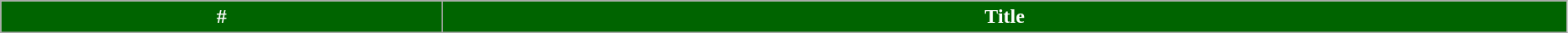<table class="wikitable plainrowheaders" style="width:98%;">
<tr style="color:white">
<th style="background:darkgreen;">#</th>
<th style="background:darkgreen;">Title<br>


</th>
</tr>
</table>
